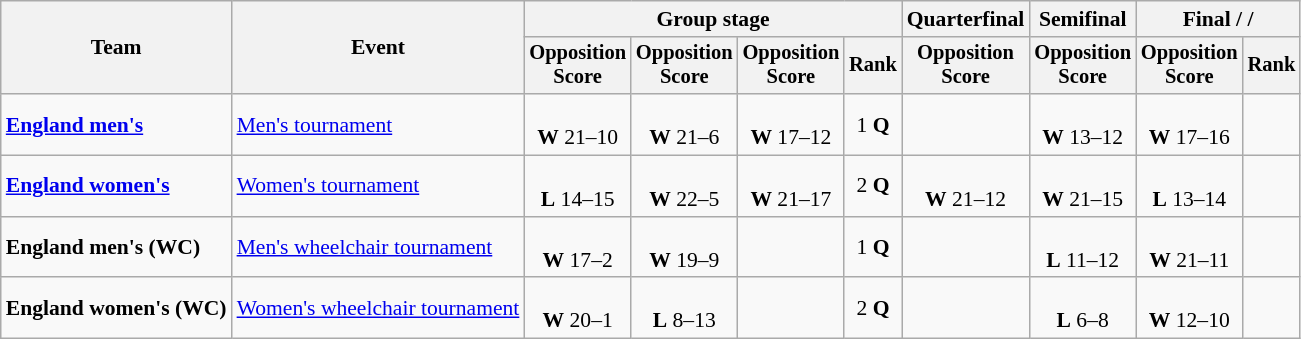<table class="wikitable" style="font-size:90%; text-align:center">
<tr>
<th rowspan=2>Team</th>
<th rowspan=2>Event</th>
<th colspan=4>Group stage</th>
<th>Quarterfinal</th>
<th>Semifinal</th>
<th colspan=2>Final /  / </th>
</tr>
<tr style="font-size:95%">
<th>Opposition<br>Score</th>
<th>Opposition<br>Score</th>
<th>Opposition<br>Score</th>
<th>Rank</th>
<th>Opposition<br>Score</th>
<th>Opposition<br>Score</th>
<th>Opposition<br>Score</th>
<th>Rank</th>
</tr>
<tr>
<td align=left><strong><a href='#'>England men's</a></strong></td>
<td align=left><a href='#'>Men's tournament</a></td>
<td><br><strong>W</strong> 21–10</td>
<td><br><strong>W</strong> 21–6</td>
<td><br><strong>W</strong> 17–12</td>
<td>1 <strong>Q</strong></td>
<td></td>
<td><br><strong>W</strong> 13–12</td>
<td><br><strong>W</strong> 17–16</td>
<td></td>
</tr>
<tr>
<td align=left><strong><a href='#'>England women's</a></strong></td>
<td align=left><a href='#'>Women's tournament</a></td>
<td><br><strong>L</strong> 14–15</td>
<td><br><strong>W</strong> 22–5</td>
<td><br><strong>W</strong> 21–17</td>
<td>2 <strong>Q</strong></td>
<td><br><strong>W</strong> 21–12</td>
<td><br><strong>W</strong> 21–15</td>
<td><br><strong>L</strong> 13–14</td>
<td></td>
</tr>
<tr>
<td align=left><strong>England men's (WC)</strong></td>
<td align=left><a href='#'>Men's wheelchair tournament</a></td>
<td><br><strong>W</strong> 17–2</td>
<td><br><strong>W</strong> 19–9</td>
<td></td>
<td>1 <strong>Q</strong></td>
<td></td>
<td><br><strong>L</strong> 11–12</td>
<td><br><strong>W</strong> 21–11</td>
<td></td>
</tr>
<tr>
<td align=left><strong>England women's (WC)</strong></td>
<td align=left><a href='#'>Women's wheelchair tournament</a></td>
<td><br><strong>W</strong> 20–1</td>
<td><br><strong>L</strong> 8–13</td>
<td></td>
<td>2 <strong>Q</strong></td>
<td></td>
<td><br><strong>L</strong> 6–8</td>
<td><br><strong>W</strong> 12–10</td>
<td></td>
</tr>
</table>
